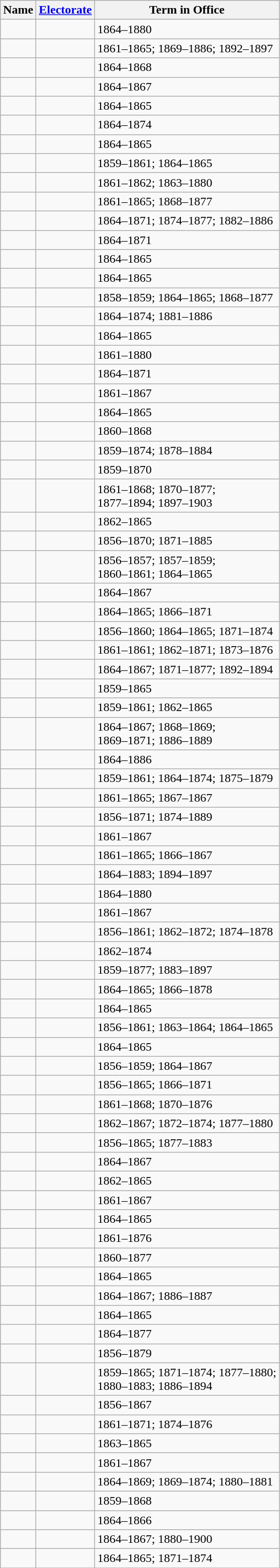<table class="wikitable sortable">
<tr>
<th>Name</th>
<th><a href='#'>Electorate</a></th>
<th>Term in Office</th>
</tr>
<tr>
<td></td>
<td></td>
<td>1864–1880</td>
</tr>
<tr>
<td></td>
<td></td>
<td>1861–1865; 1869–1886; 1892–1897</td>
</tr>
<tr>
<td></td>
<td></td>
<td>1864–1868</td>
</tr>
<tr>
<td></td>
<td></td>
<td>1864–1867</td>
</tr>
<tr>
<td></td>
<td></td>
<td>1864–1865</td>
</tr>
<tr>
<td></td>
<td></td>
<td>1864–1874</td>
</tr>
<tr>
<td></td>
<td></td>
<td>1864–1865</td>
</tr>
<tr>
<td></td>
<td></td>
<td>1859–1861; 1864–1865</td>
</tr>
<tr>
<td></td>
<td></td>
<td>1861–1862; 1863–1880</td>
</tr>
<tr>
<td></td>
<td></td>
<td>1861–1865; 1868–1877</td>
</tr>
<tr>
<td></td>
<td></td>
<td>1864–1871; 1874–1877; 1882–1886</td>
</tr>
<tr>
<td></td>
<td></td>
<td>1864–1871</td>
</tr>
<tr>
<td></td>
<td></td>
<td>1864–1865</td>
</tr>
<tr>
<td></td>
<td></td>
<td>1864–1865</td>
</tr>
<tr>
<td></td>
<td></td>
<td>1858–1859; 1864–1865; 1868–1877</td>
</tr>
<tr>
<td></td>
<td></td>
<td>1864–1874; 1881–1886</td>
</tr>
<tr>
<td></td>
<td></td>
<td>1864–1865</td>
</tr>
<tr>
<td></td>
<td></td>
<td>1861–1880</td>
</tr>
<tr>
<td></td>
<td></td>
<td>1864–1871</td>
</tr>
<tr>
<td></td>
<td></td>
<td>1861–1867</td>
</tr>
<tr>
<td></td>
<td></td>
<td>1864–1865</td>
</tr>
<tr>
<td></td>
<td></td>
<td>1860–1868</td>
</tr>
<tr>
<td></td>
<td></td>
<td>1859–1874; 1878–1884</td>
</tr>
<tr>
<td></td>
<td></td>
<td>1859–1870</td>
</tr>
<tr>
<td></td>
<td></td>
<td>1861–1868; 1870–1877;<br>1877–1894; 1897–1903</td>
</tr>
<tr>
<td></td>
<td></td>
<td>1862–1865</td>
</tr>
<tr>
<td></td>
<td></td>
<td>1856–1870; 1871–1885</td>
</tr>
<tr>
<td></td>
<td></td>
<td>1856–1857; 1857–1859;<br>1860–1861; 1864–1865</td>
</tr>
<tr>
<td></td>
<td></td>
<td>1864–1867</td>
</tr>
<tr>
<td></td>
<td></td>
<td>1864–1865; 1866–1871</td>
</tr>
<tr>
<td></td>
<td></td>
<td>1856–1860; 1864–1865; 1871–1874</td>
</tr>
<tr>
<td></td>
<td></td>
<td>1861–1861; 1862–1871; 1873–1876</td>
</tr>
<tr>
<td></td>
<td></td>
<td>1864–1867; 1871–1877; 1892–1894</td>
</tr>
<tr>
<td></td>
<td></td>
<td>1859–1865</td>
</tr>
<tr>
<td></td>
<td></td>
<td>1859–1861; 1862–1865</td>
</tr>
<tr>
<td></td>
<td></td>
<td>1864–1867; 1868–1869;<br>1869–1871;  1886–1889</td>
</tr>
<tr>
<td></td>
<td></td>
<td>1864–1886</td>
</tr>
<tr>
<td></td>
<td></td>
<td>1859–1861; 1864–1874; 1875–1879</td>
</tr>
<tr>
<td></td>
<td></td>
<td>1861–1865; 1867–1867</td>
</tr>
<tr>
<td></td>
<td></td>
<td>1856–1871; 1874–1889</td>
</tr>
<tr>
<td></td>
<td></td>
<td>1861–1867</td>
</tr>
<tr>
<td></td>
<td></td>
<td>1861–1865; 1866–1867</td>
</tr>
<tr>
<td></td>
<td></td>
<td>1864–1883; 1894–1897</td>
</tr>
<tr>
<td></td>
<td></td>
<td>1864–1880</td>
</tr>
<tr>
<td></td>
<td></td>
<td>1861–1867</td>
</tr>
<tr>
<td></td>
<td></td>
<td>1856–1861; 1862–1872; 1874–1878</td>
</tr>
<tr>
<td></td>
<td></td>
<td>1862–1874</td>
</tr>
<tr>
<td></td>
<td></td>
<td>1859–1877; 1883–1897</td>
</tr>
<tr>
<td></td>
<td></td>
<td>1864–1865; 1866–1878</td>
</tr>
<tr>
<td></td>
<td></td>
<td>1864–1865</td>
</tr>
<tr>
<td></td>
<td></td>
<td>1856–1861; 1863–1864; 1864–1865</td>
</tr>
<tr>
<td></td>
<td></td>
<td>1864–1865</td>
</tr>
<tr>
<td></td>
<td></td>
<td>1856–1859; 1864–1867</td>
</tr>
<tr>
<td></td>
<td></td>
<td>1856–1865; 1866–1871</td>
</tr>
<tr>
<td></td>
<td></td>
<td>1861–1868; 1870–1876</td>
</tr>
<tr>
<td></td>
<td></td>
<td>1862–1867; 1872–1874; 1877–1880</td>
</tr>
<tr>
<td></td>
<td></td>
<td>1856–1865; 1877–1883</td>
</tr>
<tr>
<td></td>
<td></td>
<td>1864–1867</td>
</tr>
<tr>
<td></td>
<td></td>
<td>1862–1865</td>
</tr>
<tr>
<td></td>
<td></td>
<td>1861–1867</td>
</tr>
<tr>
<td></td>
<td></td>
<td>1864–1865</td>
</tr>
<tr>
<td></td>
<td></td>
<td>1861–1876</td>
</tr>
<tr>
<td></td>
<td></td>
<td>1860–1877</td>
</tr>
<tr>
<td></td>
<td></td>
<td>1864–1865</td>
</tr>
<tr>
<td></td>
<td></td>
<td>1864–1867; 1886–1887</td>
</tr>
<tr>
<td></td>
<td></td>
<td>1864–1865</td>
</tr>
<tr>
<td></td>
<td></td>
<td>1864–1877</td>
</tr>
<tr>
<td></td>
<td></td>
<td>1856–1879</td>
</tr>
<tr>
<td></td>
<td></td>
<td>1859–1865; 1871–1874; 1877–1880;<br>1880–1883; 1886–1894</td>
</tr>
<tr>
<td></td>
<td></td>
<td>1856–1867</td>
</tr>
<tr>
<td></td>
<td></td>
<td>1861–1871; 1874–1876</td>
</tr>
<tr>
<td></td>
<td></td>
<td>1863–1865</td>
</tr>
<tr>
<td></td>
<td></td>
<td>1861–1867</td>
</tr>
<tr>
<td> </td>
<td></td>
<td>1864–1869; 1869–1874; 1880–1881</td>
</tr>
<tr>
<td></td>
<td></td>
<td>1859–1868</td>
</tr>
<tr>
<td></td>
<td></td>
<td>1864–1866</td>
</tr>
<tr>
<td></td>
<td></td>
<td>1864–1867; 1880–1900</td>
</tr>
<tr>
<td></td>
<td></td>
<td>1864–1865; 1871–1874</td>
</tr>
<tr>
</tr>
</table>
